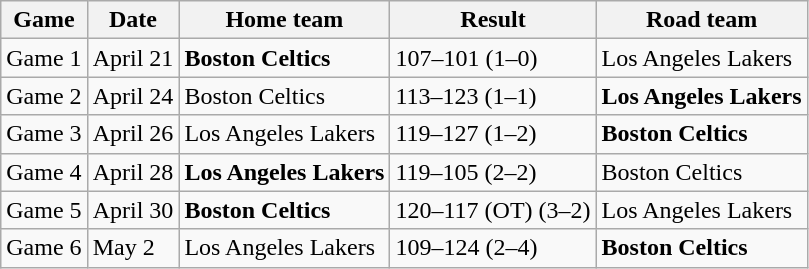<table class="wikitable">
<tr>
<th>Game</th>
<th>Date</th>
<th>Home team</th>
<th>Result</th>
<th>Road team</th>
</tr>
<tr>
<td>Game 1</td>
<td>April 21</td>
<td><strong>Boston Celtics</strong></td>
<td>107–101 (1–0)</td>
<td>Los Angeles Lakers</td>
</tr>
<tr>
<td>Game 2</td>
<td>April 24</td>
<td>Boston Celtics</td>
<td>113–123 (1–1)</td>
<td><strong>Los Angeles Lakers</strong></td>
</tr>
<tr>
<td>Game 3</td>
<td>April 26</td>
<td>Los Angeles Lakers</td>
<td>119–127 (1–2)</td>
<td><strong>Boston Celtics</strong></td>
</tr>
<tr>
<td>Game 4</td>
<td>April 28</td>
<td><strong>Los Angeles Lakers</strong></td>
<td>119–105 (2–2)</td>
<td>Boston Celtics</td>
</tr>
<tr>
<td>Game 5</td>
<td>April 30</td>
<td><strong>Boston Celtics</strong></td>
<td>120–117 (OT) (3–2)</td>
<td>Los Angeles Lakers</td>
</tr>
<tr>
<td>Game 6</td>
<td>May 2</td>
<td>Los Angeles Lakers</td>
<td>109–124 (2–4)</td>
<td><strong>Boston Celtics</strong></td>
</tr>
</table>
